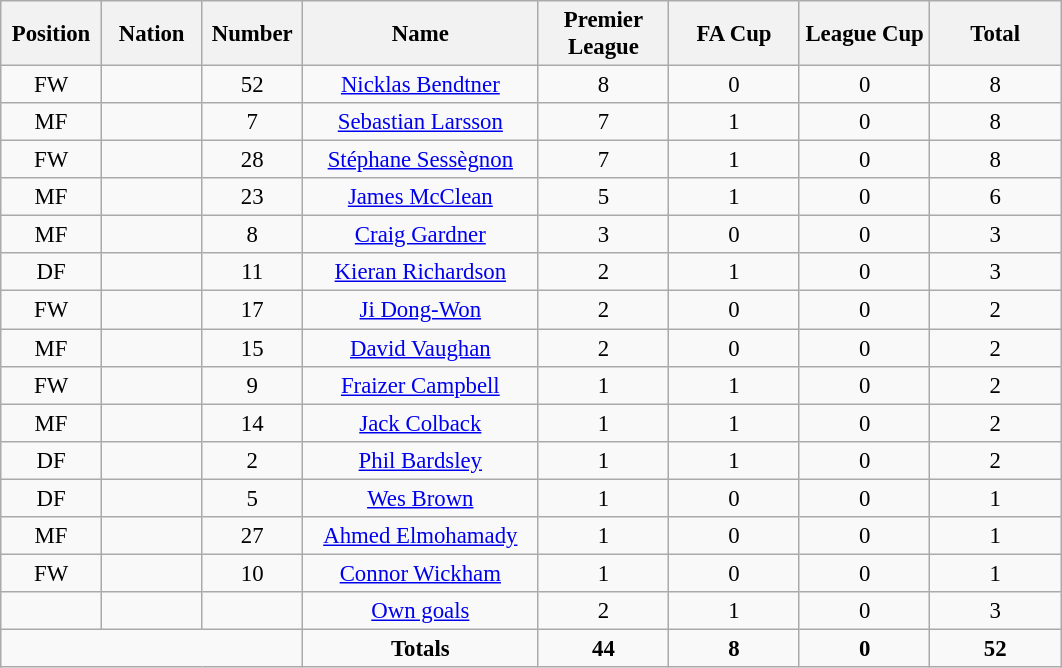<table class="wikitable" style="font-size: 95%; text-align: center;">
<tr>
<th width=60>Position</th>
<th width=60>Nation</th>
<th width=60>Number</th>
<th width=150>Name</th>
<th width=80>Premier League</th>
<th width=80>FA Cup</th>
<th width=80>League Cup</th>
<th width=80>Total</th>
</tr>
<tr>
<td>FW</td>
<td></td>
<td>52</td>
<td><a href='#'>Nicklas Bendtner</a></td>
<td>8</td>
<td>0</td>
<td>0</td>
<td>8</td>
</tr>
<tr>
<td>MF</td>
<td></td>
<td>7</td>
<td><a href='#'>Sebastian Larsson</a></td>
<td>7</td>
<td>1</td>
<td>0</td>
<td>8</td>
</tr>
<tr>
<td>FW</td>
<td></td>
<td>28</td>
<td><a href='#'>Stéphane Sessègnon</a></td>
<td>7</td>
<td>1</td>
<td>0</td>
<td>8</td>
</tr>
<tr>
<td>MF</td>
<td></td>
<td>23</td>
<td><a href='#'>James McClean</a></td>
<td>5</td>
<td>1</td>
<td>0</td>
<td>6</td>
</tr>
<tr>
<td>MF</td>
<td></td>
<td>8</td>
<td><a href='#'>Craig Gardner</a></td>
<td>3</td>
<td>0</td>
<td>0</td>
<td>3</td>
</tr>
<tr>
<td>DF</td>
<td></td>
<td>11</td>
<td><a href='#'>Kieran Richardson</a></td>
<td>2</td>
<td>1</td>
<td>0</td>
<td>3</td>
</tr>
<tr>
<td>FW</td>
<td></td>
<td>17</td>
<td><a href='#'>Ji Dong-Won</a></td>
<td>2</td>
<td>0</td>
<td>0</td>
<td>2</td>
</tr>
<tr>
<td>MF</td>
<td></td>
<td>15</td>
<td><a href='#'>David Vaughan</a></td>
<td>2</td>
<td>0</td>
<td>0</td>
<td>2</td>
</tr>
<tr>
<td>FW</td>
<td></td>
<td>9</td>
<td><a href='#'>Fraizer Campbell</a></td>
<td>1</td>
<td>1</td>
<td>0</td>
<td>2</td>
</tr>
<tr>
<td>MF</td>
<td></td>
<td>14</td>
<td><a href='#'>Jack Colback</a></td>
<td>1</td>
<td>1</td>
<td>0</td>
<td>2</td>
</tr>
<tr>
<td>DF</td>
<td></td>
<td>2</td>
<td><a href='#'>Phil Bardsley</a></td>
<td>1</td>
<td>1</td>
<td>0</td>
<td>2</td>
</tr>
<tr>
<td>DF</td>
<td></td>
<td>5</td>
<td><a href='#'>Wes Brown</a></td>
<td>1</td>
<td>0</td>
<td>0</td>
<td>1</td>
</tr>
<tr>
<td>MF</td>
<td></td>
<td>27</td>
<td><a href='#'>Ahmed Elmohamady</a></td>
<td>1</td>
<td>0</td>
<td>0</td>
<td>1</td>
</tr>
<tr>
<td>FW</td>
<td></td>
<td>10</td>
<td><a href='#'>Connor Wickham</a></td>
<td>1</td>
<td>0</td>
<td>0</td>
<td>1</td>
</tr>
<tr>
<td></td>
<td></td>
<td></td>
<td><a href='#'>Own goals</a></td>
<td>2</td>
<td>1</td>
<td>0</td>
<td>3</td>
</tr>
<tr>
<td colspan="3"></td>
<td><strong>Totals</strong></td>
<td><strong>44</strong></td>
<td><strong>8</strong></td>
<td><strong>0</strong></td>
<td><strong>52</strong></td>
</tr>
</table>
